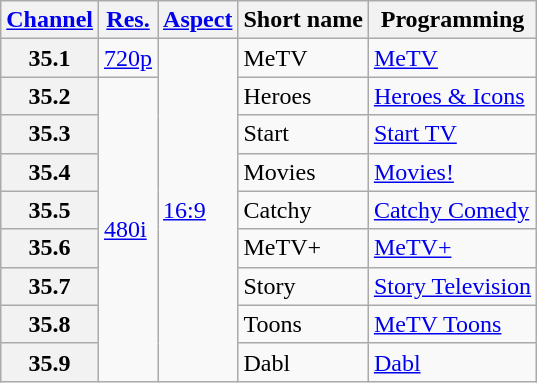<table class="wikitable">
<tr>
<th><a href='#'>Channel</a></th>
<th><a href='#'>Res.</a></th>
<th><a href='#'>Aspect</a></th>
<th>Short name</th>
<th>Programming</th>
</tr>
<tr>
<th scope = "row">35.1</th>
<td><a href='#'>720p</a></td>
<td rowspan=9><a href='#'>16:9</a></td>
<td>MeTV</td>
<td><a href='#'>MeTV</a></td>
</tr>
<tr>
<th scope = "row">35.2</th>
<td rowspan=8><a href='#'>480i</a></td>
<td>Heroes</td>
<td><a href='#'>Heroes & Icons</a></td>
</tr>
<tr>
<th scope = "row">35.3</th>
<td>Start</td>
<td><a href='#'>Start TV</a></td>
</tr>
<tr>
<th scope = "row">35.4</th>
<td>Movies</td>
<td><a href='#'>Movies!</a></td>
</tr>
<tr>
<th scope = "row">35.5</th>
<td>Catchy</td>
<td><a href='#'>Catchy Comedy</a></td>
</tr>
<tr>
<th scope = "row">35.6</th>
<td>MeTV+</td>
<td><a href='#'>MeTV+</a></td>
</tr>
<tr>
<th scope = "row">35.7</th>
<td>Story</td>
<td><a href='#'>Story Television</a></td>
</tr>
<tr>
<th scope = "row">35.8</th>
<td>Toons</td>
<td><a href='#'>MeTV Toons</a></td>
</tr>
<tr>
<th scope = "row">35.9</th>
<td>Dabl</td>
<td><a href='#'>Dabl</a></td>
</tr>
</table>
